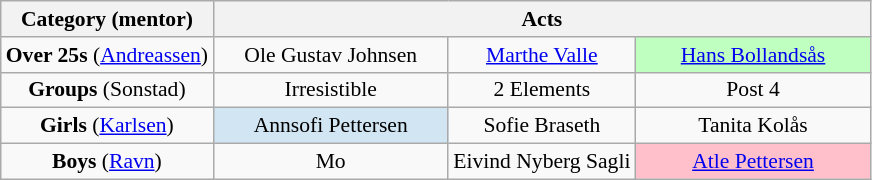<table class="wikitable" style="font-size:90%; text-align:center">
<tr>
<th>Category (mentor)</th>
<th colspan="3">Acts</th>
</tr>
<tr>
<td><strong>Over 25s</strong> (<a href='#'>Andreassen</a>)</td>
<td>Ole Gustav Johnsen</td>
<td><a href='#'>Marthe Valle</a></td>
<td style="width: 150px; background: #BFFFC0"><a href='#'>Hans Bollandsås</a></td>
</tr>
<tr>
<td><strong>Groups</strong> (Sonstad)</td>
<td>Irresistible</td>
<td>2 Elements</td>
<td>Post 4</td>
</tr>
<tr>
<td><strong>Girls</strong> (<a href='#'>Karlsen</a>)</td>
<td style="width: 150px; background:#D1E5F3;">Annsofi Pettersen</td>
<td>Sofie Braseth</td>
<td>Tanita Kolås</td>
</tr>
<tr>
<td><strong>Boys</strong> (<a href='#'>Ravn</a>)</td>
<td>Mo</td>
<td>Eivind Nyberg Sagli</td>
<td style="width: 150px; background:#FFC0CB;"><a href='#'>Atle Pettersen</a></td>
</tr>
</table>
